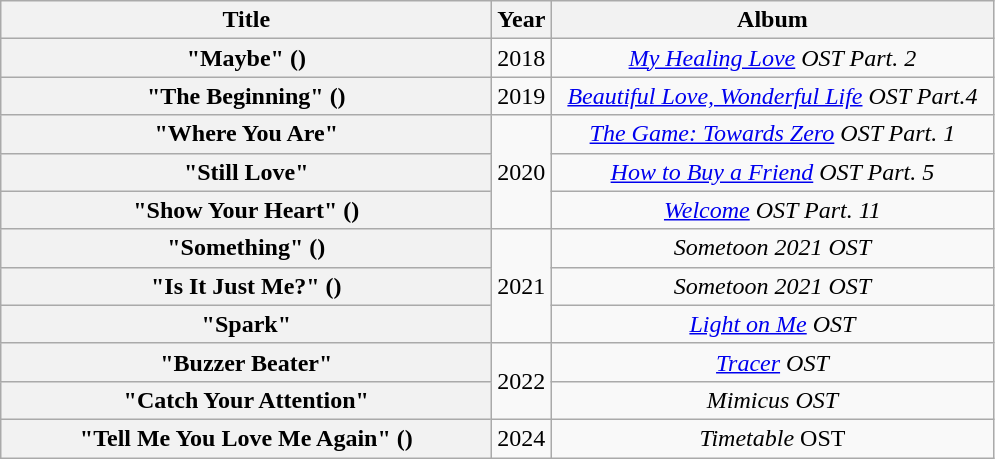<table class="wikitable plainrowheaders" style="text-align:center">
<tr>
<th scope="col" style="width:20em;">Title</th>
<th scope="col" style="width:2em;">Year</th>
<th scope="col" style="width:18em;">Album</th>
</tr>
<tr>
<th scope="row">"Maybe" () </th>
<td>2018</td>
<td><em><a href='#'>My Healing Love</a> OST Part. 2</em></td>
</tr>
<tr>
<th scope="row">"The Beginning" () </th>
<td>2019</td>
<td><em><a href='#'>Beautiful Love, Wonderful Life</a> OST Part.4</em></td>
</tr>
<tr>
<th scope="row">"Where You Are" </th>
<td rowspan="3">2020</td>
<td><em><a href='#'>The Game: Towards Zero</a> OST Part. 1</em></td>
</tr>
<tr>
<th scope="row">"Still Love"  </th>
<td><em><a href='#'>How to Buy a Friend</a> OST Part. 5</em></td>
</tr>
<tr>
<th scope="row">"Show Your Heart" ()</th>
<td><em><a href='#'>Welcome</a> OST Part. 11</em></td>
</tr>
<tr>
<th scope="row">"Something" ()  </th>
<td rowspan="3">2021</td>
<td><em>Sometoon 2021 OST</em></td>
</tr>
<tr>
<th scope="row">"Is It Just Me?" ()  </th>
<td><em>Sometoon 2021 OST</em></td>
</tr>
<tr>
<th scope="row">"Spark"  </th>
<td><em><a href='#'>Light on Me</a> OST</em></td>
</tr>
<tr>
<th scope="row">"Buzzer Beater"  </th>
<td rowspan="2">2022</td>
<td><em><a href='#'>Tracer</a> OST</em></td>
</tr>
<tr>
<th scope="row">"Catch Your Attention"</th>
<td><em>Mimicus OST</em></td>
</tr>
<tr>
<th scope="row">"Tell Me You Love Me Again" ()</th>
<td>2024</td>
<td><em>Timetable</em> OST</td>
</tr>
</table>
